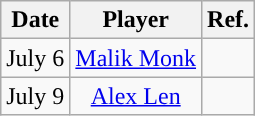<table class="wikitable sortable sortable" style="text-align: center">
<tr>
<th>Date</th>
<th>Player</th>
<th>Ref.</th>
</tr>
<tr>
<td>July 6</td>
<td><a href='#'>Malik Monk</a></td>
<td></td>
</tr>
<tr>
<td>July 9</td>
<td><a href='#'>Alex Len</a></td>
<td></td>
</tr>
</table>
